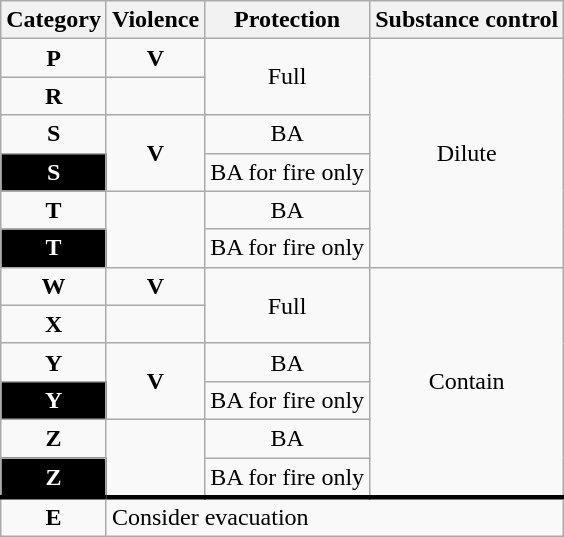<table class="wikitable">
<tr>
<th>Category</th>
<th>Violence</th>
<th>Protection</th>
<th>Substance control</th>
</tr>
<tr>
<td align="center"><strong>P</strong></td>
<td align="center"><strong>V</strong></td>
<td rowspan="2" align="center">Full</td>
<td rowspan="6" align="center">Dilute</td>
</tr>
<tr>
<td align="center"><strong>R</strong></td>
<td></td>
</tr>
<tr>
<td align="center"><strong>S</strong></td>
<td rowspan="2" align="center"><strong>V</strong></td>
<td align="center">BA</td>
</tr>
<tr>
<td align="center" style="background: #000000; color: #FFFFFF;"><strong>S</strong></td>
<td align="center">BA for fire only</td>
</tr>
<tr>
<td align="center"><strong>T</strong></td>
<td rowspan="2" align="center"></td>
<td align="center">BA</td>
</tr>
<tr>
<td align="center" style="background: #000000; color: #FFFFFF;"><strong>T</strong></td>
<td align="center">BA for fire only</td>
</tr>
<tr>
<td align="center"><strong>W</strong></td>
<td align="center"><strong>V</strong></td>
<td rowspan="2" align="center">Full</td>
<td rowspan="6" align="center">Contain</td>
</tr>
<tr>
<td align="center"><strong>X</strong></td>
<td></td>
</tr>
<tr>
<td align="center"><strong>Y</strong></td>
<td rowspan="2" align="center"><strong>V</strong></td>
<td align="center">BA</td>
</tr>
<tr>
<td align="center" style="background: #000000; color: #FFFFFF;"><strong>Y</strong></td>
<td align="center">BA for fire only</td>
</tr>
<tr>
<td align="center"><strong>Z</strong></td>
<td rowspan="2" align="center"></td>
<td align="center">BA</td>
</tr>
<tr>
<td align="center" style="background: #000000; color: #FFFFFF;"><strong>Z</strong></td>
<td align="center">BA for fire only</td>
</tr>
<tr>
<td align="center" style="border-top: solid medium;"><strong>E</strong></td>
<td colspan="3" align="left" style="border-top: solid medium;">Consider evacuation</td>
</tr>
</table>
